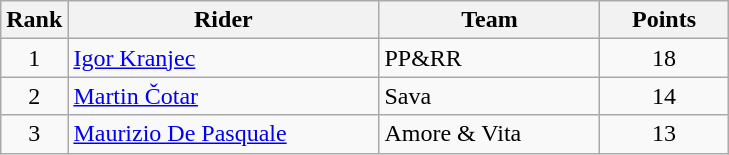<table class="wikitable">
<tr>
<th>Rank</th>
<th>Rider</th>
<th>Team</th>
<th>Points</th>
</tr>
<tr>
<td align=center>1</td>
<td width=200> <a href='#'>Igor Kranjec</a> </td>
<td width=140>PP&RR</td>
<td width=78 align=center>18</td>
</tr>
<tr>
<td align=center>2</td>
<td> <a href='#'>Martin Čotar</a></td>
<td>Sava</td>
<td align=center>14</td>
</tr>
<tr>
<td align=center>3</td>
<td> <a href='#'>Maurizio De Pasquale</a></td>
<td>Amore & Vita</td>
<td align=center>13</td>
</tr>
</table>
